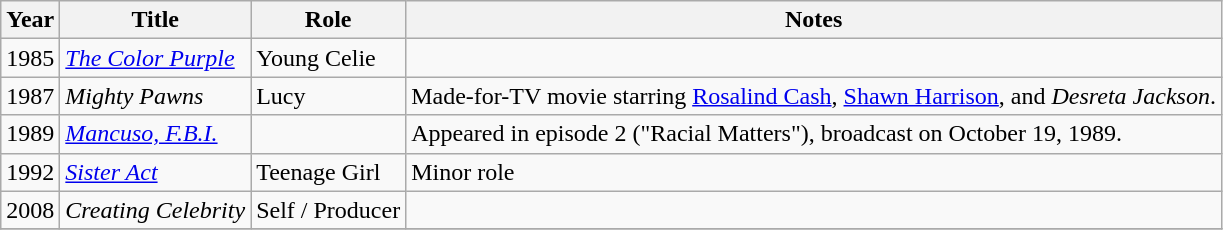<table class="wikitable plainrowheaders sortable">
<tr>
<th scope="col">Year</th>
<th scope="col">Title</th>
<th scope="col">Role</th>
<th scope="col" class="unsortable">Notes</th>
</tr>
<tr>
<td>1985</td>
<td><em><a href='#'>The Color Purple</a></em></td>
<td>Young Celie</td>
<td></td>
</tr>
<tr>
<td>1987</td>
<td><em>Mighty Pawns</em></td>
<td>Lucy</td>
<td>Made-for-TV movie starring <a href='#'>Rosalind Cash</a>, <a href='#'>Shawn Harrison</a>, and <em>Desreta Jackson</em>.</td>
</tr>
<tr>
<td>1989</td>
<td><em><a href='#'>Mancuso, F.B.I.</a></em></td>
<td></td>
<td>Appeared in episode 2 ("Racial Matters"), broadcast on October 19, 1989.</td>
</tr>
<tr>
<td>1992</td>
<td><em><a href='#'>Sister Act</a></em></td>
<td>Teenage Girl</td>
<td>Minor role</td>
</tr>
<tr>
<td>2008</td>
<td><em>Creating Celebrity</em></td>
<td>Self / Producer</td>
<td></td>
</tr>
<tr>
</tr>
</table>
